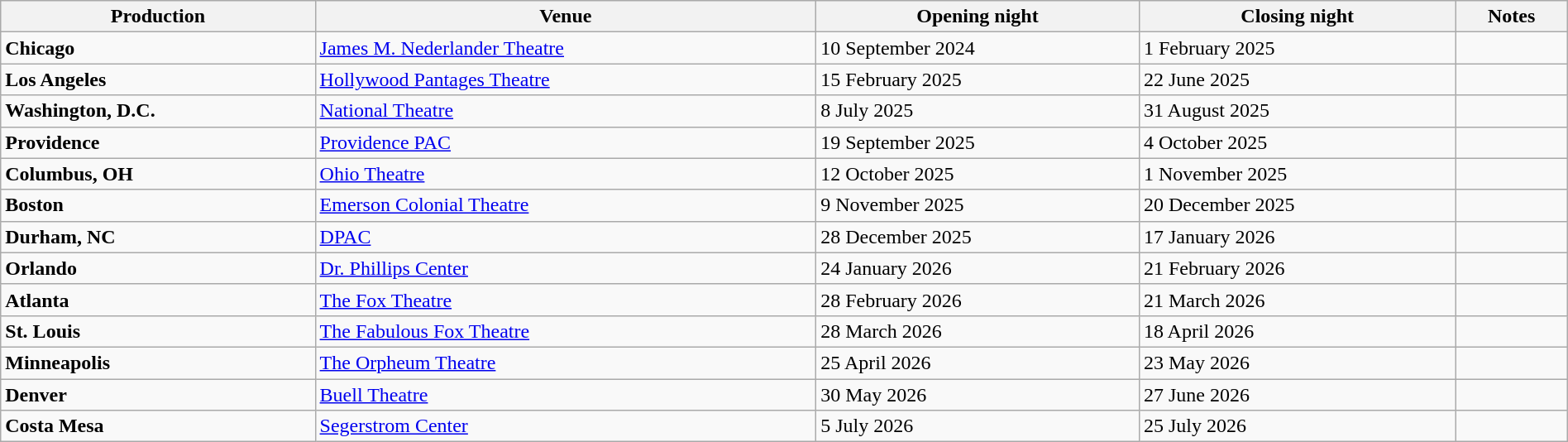<table class="wikitable" style="width:100%;">
<tr>
<th>Production</th>
<th>Venue</th>
<th>Opening night</th>
<th>Closing night</th>
<th>Notes</th>
</tr>
<tr>
<td><strong>Chicago</strong></td>
<td><a href='#'>James M. Nederlander Theatre</a></td>
<td>10 September 2024</td>
<td>1 February 2025</td>
<td></td>
</tr>
<tr>
<td><strong>Los Angeles</strong></td>
<td><a href='#'>Hollywood Pantages Theatre</a></td>
<td>15 February 2025</td>
<td>22 June 2025</td>
<td></td>
</tr>
<tr>
<td><strong>Washington, D.C.</strong></td>
<td><a href='#'>National Theatre</a></td>
<td>8 July 2025</td>
<td>31 August 2025</td>
<td></td>
</tr>
<tr>
<td><strong>Providence</strong></td>
<td><a href='#'>Providence PAC</a></td>
<td>19 September 2025</td>
<td>4 October 2025</td>
<td></td>
</tr>
<tr>
<td><strong>Columbus, OH</strong></td>
<td><a href='#'>Ohio Theatre</a></td>
<td>12 October 2025</td>
<td>1 November 2025</td>
<td></td>
</tr>
<tr>
<td><strong>Boston</strong></td>
<td><a href='#'>Emerson Colonial Theatre</a></td>
<td>9 November 2025</td>
<td>20 December 2025</td>
<td></td>
</tr>
<tr>
<td><strong>Durham, NC</strong></td>
<td><a href='#'>DPAC</a></td>
<td>28 December 2025</td>
<td>17 January 2026</td>
<td></td>
</tr>
<tr>
<td><strong>Orlando</strong></td>
<td><a href='#'>Dr. Phillips Center</a></td>
<td>24 January 2026</td>
<td>21 February 2026</td>
<td></td>
</tr>
<tr>
<td><strong>Atlanta</strong></td>
<td><a href='#'>The Fox Theatre</a></td>
<td>28 February 2026</td>
<td>21 March 2026</td>
<td></td>
</tr>
<tr>
<td><strong>St. Louis</strong></td>
<td><a href='#'>The Fabulous Fox Theatre</a></td>
<td>28 March 2026</td>
<td>18 April 2026</td>
<td></td>
</tr>
<tr>
<td><strong>Minneapolis</strong></td>
<td><a href='#'>The Orpheum Theatre</a></td>
<td>25 April 2026</td>
<td>23 May 2026</td>
<td></td>
</tr>
<tr>
<td><strong>Denver</strong></td>
<td><a href='#'>Buell Theatre</a></td>
<td>30 May 2026</td>
<td>27 June 2026</td>
<td></td>
</tr>
<tr>
<td><strong>Costa Mesa</strong></td>
<td><a href='#'>Segerstrom Center</a></td>
<td>5 July 2026</td>
<td>25 July 2026</td>
<td></td>
</tr>
</table>
